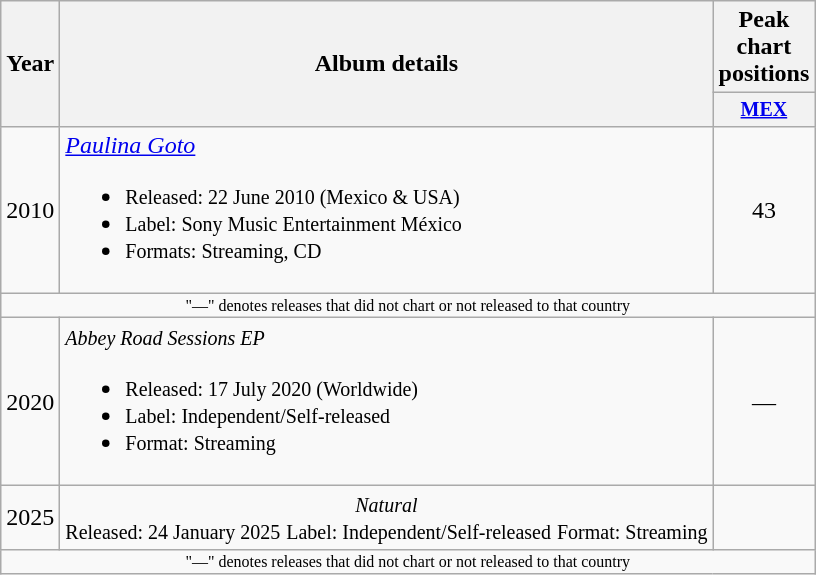<table class="wikitable" style="text-align:center;">
<tr>
<th rowspan="2">Year</th>
<th rowspan="2">Album details</th>
<th colspan="1">Peak chart positions</th>
</tr>
<tr style="font-size:smaller">
<th style="width:30px;"><a href='#'>MEX</a></th>
</tr>
<tr>
<td>2010</td>
<td style="text-align:left;"><em><a href='#'>Paulina Goto</a></em><br><ul><li><small>Released: 22 June 2010 (Mexico & USA)</small></li><li><small>Label: Sony Music Entertainment México</small></li><li><small>Formats: Streaming, CD </small></li></ul></td>
<td>43</td>
</tr>
<tr>
<td colspan="10" style="font-size:8pt">"—" denotes releases that did not chart or not released to that country</td>
</tr>
<tr>
<td>2020</td>
<td style="text-align:left;"><em><small>Abbey Road Sessions EP</small></em><br><ul><li><small>Released: 17 July 2020 (Worldwide)</small></li><li><small>Label: Independent/Self-released</small></li><li><small>Format: Streaming</small></li></ul></td>
<td>—</td>
</tr>
<tr>
<td>2025</td>
<td><em><small>Natural</small></em><br><small>Released: 24 January 2025</small>
<small>Label: Independent/Self-released</small>
<small>Format: Streaming</small></td>
<td></td>
</tr>
<tr>
<td colspan="10" style="font-size:8pt">"—" denotes releases that did not chart or not released to that country</td>
</tr>
</table>
